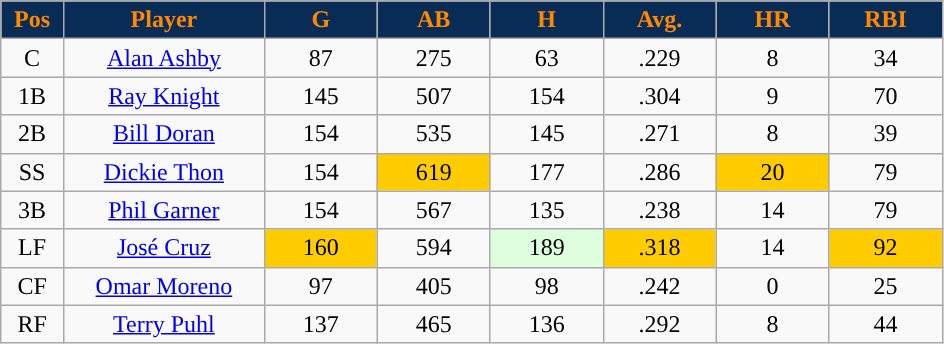<table class="wikitable sortable">
<tr>
<th style="background:#092c57;color:#FF8800;" width="5%">Pos</th>
<th style="background:#092c57;color:#FF8800;" width="16%">Player</th>
<th style="background:#092c57;color:#FF8800;" width="9%">G</th>
<th style="background:#092c57;color:#FF8800;" width="9%">AB</th>
<th style="background:#092c57;color:#FF8800;" width="9%">H</th>
<th style="background:#092c57;color:#FF8800;" width="9%">Avg.</th>
<th style="background:#092c57;color:#FF8800;" width="9%">HR</th>
<th style="background:#092c57;color:#FF8800;" width="9%">RBI</th>
</tr>
<tr align=center>
<td>C</td>
<td><a href='#'>Alan Ashby</a></td>
<td>87</td>
<td>275</td>
<td>63</td>
<td>.229</td>
<td>8</td>
<td>34</td>
</tr>
<tr align=center>
<td>1B</td>
<td><a href='#'>Ray Knight</a></td>
<td>145</td>
<td>507</td>
<td>154</td>
<td>.304</td>
<td>9</td>
<td>70</td>
</tr>
<tr align=center>
<td>2B</td>
<td><a href='#'>Bill Doran</a></td>
<td>154</td>
<td>535</td>
<td>145</td>
<td>.271</td>
<td>8</td>
<td>39</td>
</tr>
<tr align=center>
<td>SS</td>
<td><a href='#'>Dickie Thon</a></td>
<td>154</td>
<td style="background:#fc0;">619</td>
<td>177</td>
<td>.286</td>
<td style="background:#fc0;">20</td>
<td>79</td>
</tr>
<tr align=center>
<td>3B</td>
<td><a href='#'>Phil Garner</a></td>
<td>154</td>
<td>567</td>
<td>135</td>
<td>.238</td>
<td>14</td>
<td>79</td>
</tr>
<tr align=center>
<td>LF</td>
<td><a href='#'>José Cruz</a></td>
<td style="background:#fc0;">160</td>
<td>594</td>
<td style="background:#DDFFDD;">189</td>
<td style="background:#fc0;">.318</td>
<td>14</td>
<td style="background:#fc0;">92</td>
</tr>
<tr align=center>
<td>CF</td>
<td><a href='#'>Omar Moreno</a></td>
<td>97</td>
<td>405</td>
<td>98</td>
<td>.242</td>
<td>0</td>
<td>25</td>
</tr>
<tr align=center>
<td>RF</td>
<td><a href='#'>Terry Puhl</a></td>
<td>137</td>
<td>465</td>
<td>136</td>
<td>.292</td>
<td>8</td>
<td>44</td>
</tr>
</table>
